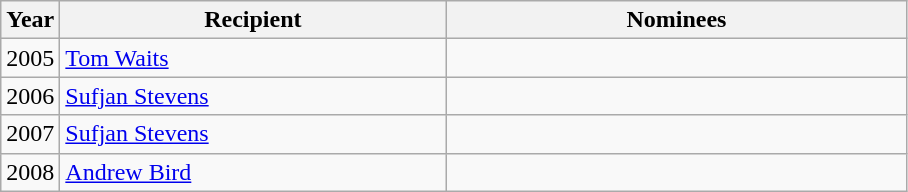<table class="wikitable sortable">
<tr>
<th>Year</th>
<th style="width:250px;">Recipient</th>
<th style="width:300px;" class="unsortable">Nominees</th>
</tr>
<tr>
<td>2005</td>
<td><a href='#'>Tom Waits</a></td>
<td></td>
</tr>
<tr>
<td>2006</td>
<td><a href='#'>Sufjan Stevens</a></td>
<td></td>
</tr>
<tr>
<td>2007</td>
<td><a href='#'>Sufjan Stevens</a></td>
<td></td>
</tr>
<tr>
<td>2008</td>
<td><a href='#'>Andrew Bird</a></td>
<td></td>
</tr>
</table>
